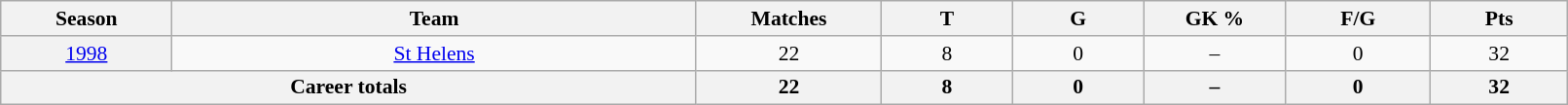<table class="wikitable sortable"  style="font-size:90%; text-align:center; width:85%;">
<tr>
<th width=2%>Season</th>
<th width=8%>Team</th>
<th width=2%>Matches</th>
<th width=2%>T</th>
<th width=2%>G</th>
<th width=2%>GK %</th>
<th width=2%>F/G</th>
<th width=2%>Pts</th>
</tr>
<tr>
<th scope="row" style="text-align:center; font-weight:normal"><a href='#'>1998</a></th>
<td style="text-align:center;"> <a href='#'>St Helens</a></td>
<td>22</td>
<td>8</td>
<td>0</td>
<td>–</td>
<td>0</td>
<td>32</td>
</tr>
<tr class="sortbottom">
<th colspan=2>Career totals</th>
<th>22</th>
<th>8</th>
<th>0</th>
<th>–</th>
<th>0</th>
<th>32</th>
</tr>
</table>
